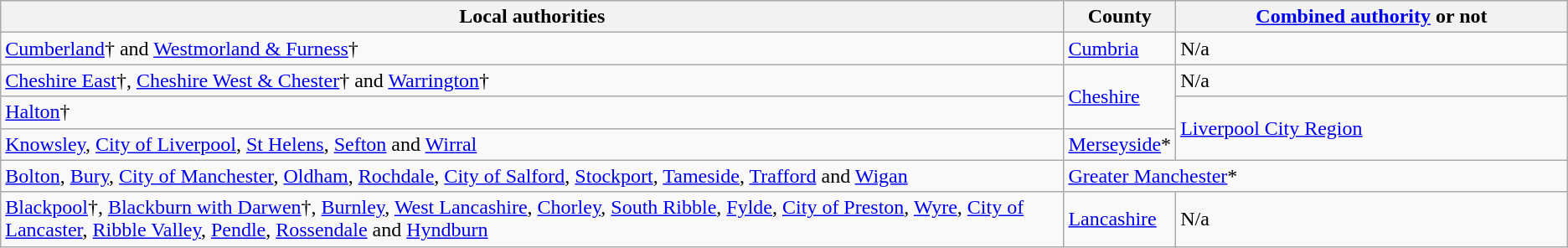<table class="wikitable">
<tr>
<th>Local authorities</th>
<th>County</th>
<th width=25%><a href='#'>Combined authority</a> or not</th>
</tr>
<tr>
<td><a href='#'>Cumberland</a>† and <a href='#'>Westmorland & Furness</a>†</td>
<td><a href='#'>Cumbria</a></td>
<td>N/a</td>
</tr>
<tr>
<td><a href='#'>Cheshire East</a>†, <a href='#'>Cheshire West & Chester</a>† and <a href='#'>Warrington</a>†</td>
<td rowspan="2"><a href='#'>Cheshire</a></td>
<td>N/a</td>
</tr>
<tr>
<td><a href='#'>Halton</a>†</td>
<td rowspan="2"><a href='#'>Liverpool City Region</a></td>
</tr>
<tr>
<td><a href='#'>Knowsley</a>, <a href='#'>City of Liverpool</a>, <a href='#'>St Helens</a>, <a href='#'>Sefton</a> and <a href='#'>Wirral</a></td>
<td><a href='#'>Merseyside</a>*</td>
</tr>
<tr>
<td><a href='#'>Bolton</a>, <a href='#'>Bury</a>, <a href='#'>City of Manchester</a>, <a href='#'>Oldham</a>, <a href='#'>Rochdale</a>, <a href='#'>City of Salford</a>, <a href='#'>Stockport</a>, <a href='#'>Tameside</a>, <a href='#'>Trafford</a> and <a href='#'>Wigan</a></td>
<td colspan="2"><a href='#'>Greater Manchester</a>*</td>
</tr>
<tr>
<td><a href='#'>Blackpool</a>†, <a href='#'>Blackburn with Darwen</a>†, <a href='#'>Burnley</a>, <a href='#'>West Lancashire</a>, <a href='#'>Chorley</a>, <a href='#'>South Ribble</a>, <a href='#'>Fylde</a>, <a href='#'>City of Preston</a>, <a href='#'>Wyre</a>, <a href='#'>City of Lancaster</a>, <a href='#'>Ribble Valley</a>, <a href='#'>Pendle</a>, <a href='#'>Rossendale</a> and <a href='#'>Hyndburn</a></td>
<td><a href='#'>Lancashire</a></td>
<td>N/a</td>
</tr>
</table>
